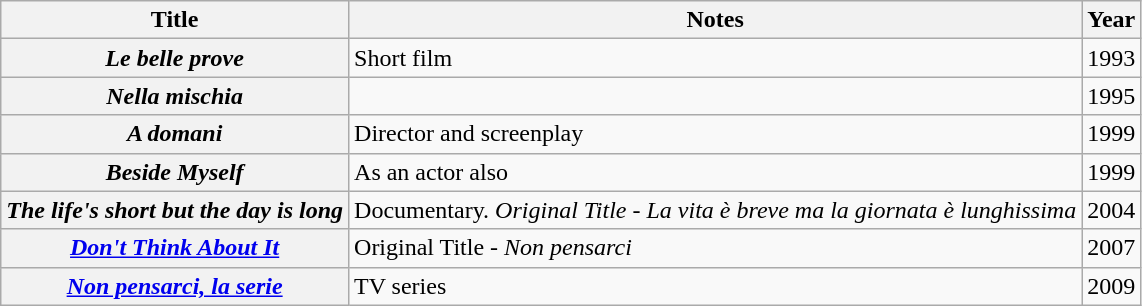<table class="wikitable plainrowheaders sortable">
<tr>
<th scope="col">Title</th>
<th scope="col" class="unsortable">Notes</th>
<th scope="col">Year</th>
</tr>
<tr>
<th scope="row"><em>Le belle prove</em></th>
<td>Short film</td>
<td>1993</td>
</tr>
<tr>
<th scope="row"><em>Nella mischia</em></th>
<td></td>
<td>1995</td>
</tr>
<tr>
<th scope="row"><em>A domani</em></th>
<td>Director and screenplay</td>
<td>1999</td>
</tr>
<tr>
<th scope="row"><em>Beside Myself</em></th>
<td>As an actor also</td>
<td>1999</td>
</tr>
<tr>
<th scope="row"><em>The life's short but the day is long</em></th>
<td>Documentary. <em>Original Title - La vita è breve ma la giornata è lunghissima</em></td>
<td>2004</td>
</tr>
<tr>
<th scope="row"><em><a href='#'>Don't Think About It</a></em></th>
<td>Original Title - <em>Non pensarci</em></td>
<td>2007</td>
</tr>
<tr>
<th scope="row"><em><a href='#'>Non pensarci, la serie</a></em></th>
<td>TV series</td>
<td>2009</td>
</tr>
</table>
